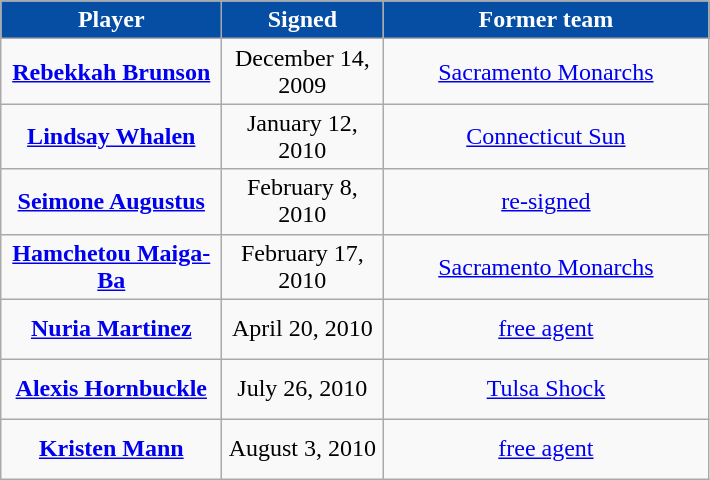<table class="wikitable" style="text-align: center">
<tr align="center" bgcolor="#dddddd">
<td style="background:#054EA4;color:white; width:140px"><strong>Player</strong></td>
<td style="background:#054EA4;color:white; width:100px"><strong>Signed</strong></td>
<td style="background:#054EA4;color:white; width:210px"><strong>Former team</strong></td>
</tr>
<tr style="height:40px">
<td><strong><a href='#'>Rebekkah Brunson</a></strong></td>
<td>December 14, 2009</td>
<td><a href='#'>Sacramento Monarchs</a></td>
</tr>
<tr style="height:40px">
<td><strong><a href='#'>Lindsay Whalen</a></strong></td>
<td>January 12, 2010</td>
<td><a href='#'>Connecticut Sun</a></td>
</tr>
<tr style="height:40px">
<td><strong><a href='#'>Seimone Augustus</a></strong></td>
<td>February 8, 2010</td>
<td><a href='#'>re-signed</a></td>
</tr>
<tr style="height:40px">
<td><strong><a href='#'>Hamchetou Maiga-Ba</a></strong></td>
<td>February 17, 2010</td>
<td><a href='#'>Sacramento Monarchs</a></td>
</tr>
<tr style="height:40px">
<td><strong><a href='#'>Nuria Martinez</a></strong></td>
<td>April 20, 2010</td>
<td><a href='#'>free agent</a></td>
</tr>
<tr style="height:40px">
<td><strong><a href='#'>Alexis Hornbuckle</a></strong></td>
<td>July 26, 2010</td>
<td><a href='#'>Tulsa Shock</a></td>
</tr>
<tr style="height:40px">
<td><strong><a href='#'>Kristen Mann</a></strong></td>
<td>August 3, 2010</td>
<td><a href='#'>free agent</a></td>
</tr>
</table>
